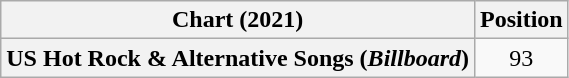<table class="wikitable plainrowheaders" style="text-align:center">
<tr>
<th scope="col">Chart (2021)</th>
<th scope="col">Position</th>
</tr>
<tr>
<th scope="row">US Hot Rock & Alternative Songs (<em>Billboard</em>)</th>
<td>93</td>
</tr>
</table>
